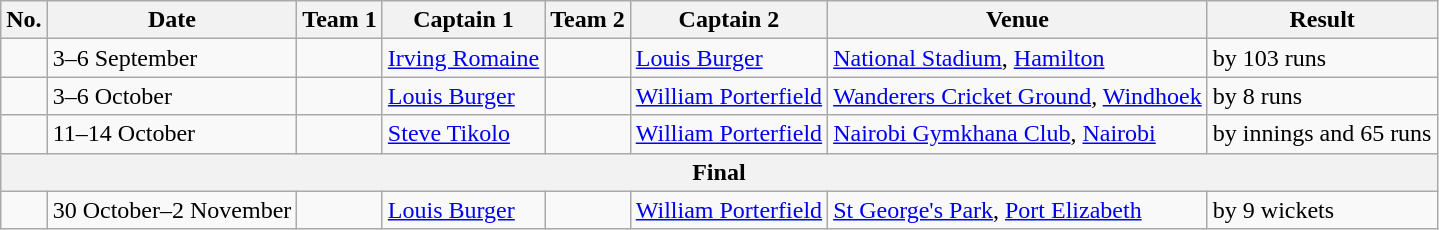<table class="wikitable">
<tr>
<th>No.</th>
<th>Date</th>
<th>Team 1</th>
<th>Captain 1</th>
<th>Team 2</th>
<th>Captain 2</th>
<th>Venue</th>
<th>Result</th>
</tr>
<tr>
<td></td>
<td>3–6 September</td>
<td></td>
<td><a href='#'>Irving Romaine</a></td>
<td></td>
<td><a href='#'>Louis Burger</a></td>
<td><a href='#'>National Stadium</a>, <a href='#'>Hamilton</a></td>
<td> by 103 runs</td>
</tr>
<tr>
<td></td>
<td>3–6 October</td>
<td></td>
<td><a href='#'>Louis Burger</a></td>
<td></td>
<td><a href='#'>William Porterfield</a></td>
<td><a href='#'>Wanderers Cricket Ground</a>, <a href='#'>Windhoek</a></td>
<td> by 8 runs</td>
</tr>
<tr>
<td></td>
<td>11–14 October</td>
<td></td>
<td><a href='#'>Steve Tikolo</a></td>
<td></td>
<td><a href='#'>William Porterfield</a></td>
<td><a href='#'>Nairobi Gymkhana Club</a>, <a href='#'>Nairobi</a></td>
<td> by innings and 65 runs</td>
</tr>
<tr>
<th colspan=8>Final</th>
</tr>
<tr>
<td></td>
<td>30 October–2 November</td>
<td></td>
<td><a href='#'>Louis Burger</a></td>
<td></td>
<td><a href='#'>William Porterfield</a></td>
<td><a href='#'>St George's Park</a>, <a href='#'>Port Elizabeth</a></td>
<td> by 9 wickets</td>
</tr>
</table>
